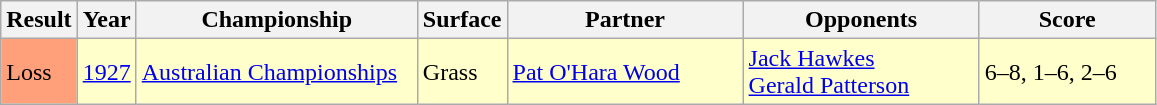<table class="sortable wikitable">
<tr>
<th style="width:40px">Result</th>
<th style="width:30px">Year</th>
<th style="width:180px">Championship</th>
<th style="width:50px">Surface</th>
<th style="width:150px">Partner</th>
<th style="width:150px">Opponents</th>
<th style="width:110px" class="unsortable">Score</th>
</tr>
<tr style="background:#ffc;">
<td style="background:#ffa07a;">Loss</td>
<td><a href='#'>1927</a></td>
<td><a href='#'>Australian Championships</a></td>
<td>Grass</td>
<td> <a href='#'>Pat O'Hara Wood</a></td>
<td> <a href='#'>Jack Hawkes</a><br> <a href='#'>Gerald Patterson</a></td>
<td>6–8, 1–6, 2–6</td>
</tr>
</table>
